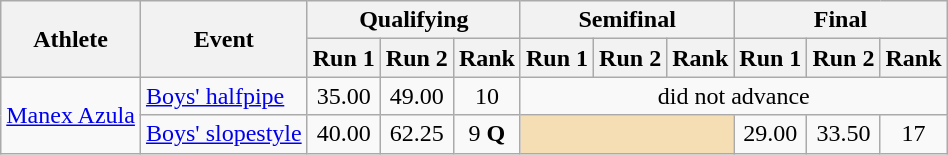<table class="wikitable">
<tr>
<th rowspan="2">Athlete</th>
<th rowspan="2">Event</th>
<th colspan="3">Qualifying</th>
<th colspan="3">Semifinal</th>
<th colspan="3">Final</th>
</tr>
<tr>
<th>Run 1</th>
<th>Run 2</th>
<th>Rank</th>
<th>Run 1</th>
<th>Run 2</th>
<th>Rank</th>
<th>Run 1</th>
<th>Run 2</th>
<th>Rank</th>
</tr>
<tr>
<td rowspan="2"><a href='#'>Manex Azula</a></td>
<td><a href='#'>Boys' halfpipe</a></td>
<td align="center">35.00</td>
<td align="center">49.00</td>
<td align="center">10</td>
<td align="center" colspan=6>did not advance</td>
</tr>
<tr>
<td><a href='#'>Boys' slopestyle</a></td>
<td align="center">40.00</td>
<td align="center">62.25</td>
<td align="center">9 <strong>Q</strong></td>
<td colspan=3 bgcolor="wheat"></td>
<td align="center">29.00</td>
<td align="center">33.50</td>
<td align="center">17</td>
</tr>
</table>
